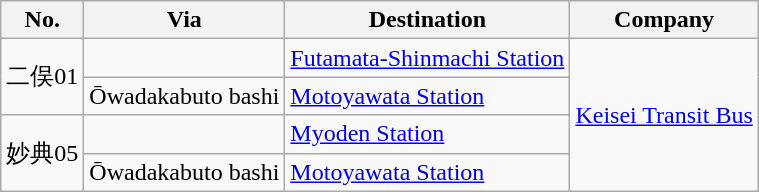<table class="wikitable">
<tr>
<th>No.</th>
<th>Via</th>
<th>Destination</th>
<th>Company</th>
</tr>
<tr>
<td rowspan="2">二俣01</td>
<td></td>
<td><a href='#'>Futamata-Shinmachi Station</a></td>
<td rowspan="4"><a href='#'>Keisei Transit Bus</a></td>
</tr>
<tr>
<td>Ōwadakabuto bashi</td>
<td><a href='#'>Motoyawata Station</a></td>
</tr>
<tr>
<td rowspan="2">妙典05</td>
<td></td>
<td><a href='#'>Myoden Station</a></td>
</tr>
<tr>
<td>Ōwadakabuto bashi</td>
<td><a href='#'>Motoyawata Station</a></td>
</tr>
</table>
